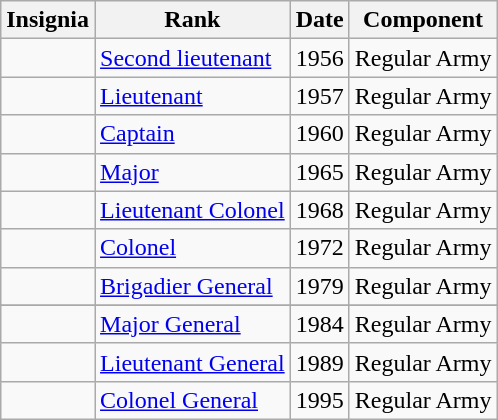<table class="wikitable">
<tr>
<th>Insignia</th>
<th>Rank</th>
<th>Date</th>
<th>Component</th>
</tr>
<tr>
<td></td>
<td><a href='#'>Second lieutenant</a></td>
<td> 1956</td>
<td>Regular Army</td>
</tr>
<tr>
<td></td>
<td><a href='#'>Lieutenant</a></td>
<td> 1957</td>
<td>Regular Army</td>
</tr>
<tr>
<td></td>
<td><a href='#'>Captain</a></td>
<td> 1960</td>
<td>Regular Army</td>
</tr>
<tr>
<td></td>
<td><a href='#'>Major</a></td>
<td> 1965</td>
<td>Regular Army</td>
</tr>
<tr>
<td></td>
<td><a href='#'>Lieutenant Colonel</a></td>
<td> 1968</td>
<td>Regular Army</td>
</tr>
<tr>
<td></td>
<td><a href='#'>Colonel</a></td>
<td> 1972</td>
<td>Regular Army</td>
</tr>
<tr>
<td></td>
<td><a href='#'>Brigadier General</a></td>
<td> 1979</td>
<td>Regular Army</td>
</tr>
<tr>
</tr>
<tr>
<td></td>
<td><a href='#'>Major General</a></td>
<td> 1984</td>
<td>Regular Army</td>
</tr>
<tr>
<td></td>
<td><a href='#'>Lieutenant General</a></td>
<td> 1989</td>
<td>Regular Army</td>
</tr>
<tr>
<td></td>
<td><a href='#'>Colonel General</a></td>
<td> 1995</td>
<td>Regular Army</td>
</tr>
</table>
